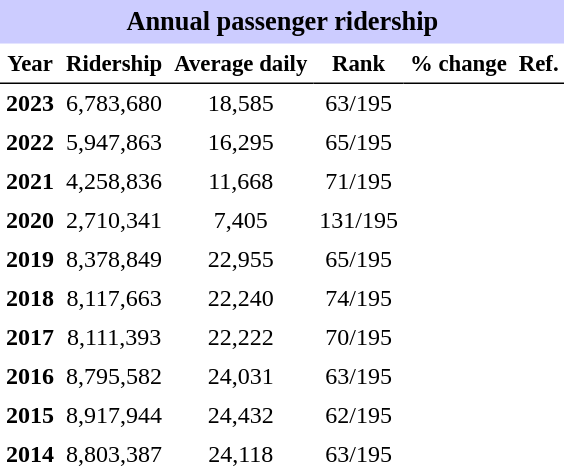<table class="toccolours" cellpadding="4" cellspacing="0" style="text-align:right;">
<tr>
<th colspan="6"  style="background-color:#ccf; background-color:#ccf; font-size:110%; text-align:center;">Annual passenger ridership</th>
</tr>
<tr style="font-size:95%; text-align:center">
<th style="border-bottom:1px solid black">Year</th>
<th style="border-bottom:1px solid black">Ridership</th>
<th style="border-bottom:1px solid black">Average daily</th>
<th style="border-bottom:1px solid black">Rank</th>
<th style="border-bottom:1px solid black">% change</th>
<th style="border-bottom:1px solid black">Ref.</th>
</tr>
<tr style="text-align:center;">
<td><strong>2023</strong></td>
<td>6,783,680</td>
<td>18,585</td>
<td>63/195</td>
<td></td>
<td></td>
</tr>
<tr style="text-align:center;">
<td><strong>2022</strong></td>
<td>5,947,863</td>
<td>16,295</td>
<td>65/195</td>
<td></td>
<td></td>
</tr>
<tr style="text-align:center;">
<td><strong>2021</strong></td>
<td>4,258,836</td>
<td>11,668</td>
<td>71/195</td>
<td></td>
<td></td>
</tr>
<tr style="text-align:center;">
<td><strong>2020</strong></td>
<td>2,710,341</td>
<td>7,405</td>
<td>131/195</td>
<td></td>
<td></td>
</tr>
<tr style="text-align:center;">
<td><strong>2019</strong></td>
<td>8,378,849</td>
<td>22,955</td>
<td>65/195</td>
<td></td>
<td></td>
</tr>
<tr style="text-align:center;">
<td><strong>2018</strong></td>
<td>8,117,663</td>
<td>22,240</td>
<td>74/195</td>
<td></td>
<td></td>
</tr>
<tr style="text-align:center;">
<td><strong>2017</strong></td>
<td>8,111,393</td>
<td>22,222</td>
<td>70/195</td>
<td></td>
<td></td>
</tr>
<tr style="text-align:center;">
<td><strong>2016</strong></td>
<td>8,795,582</td>
<td>24,031</td>
<td>63/195</td>
<td></td>
<td></td>
</tr>
<tr style="text-align:center;">
<td><strong>2015</strong></td>
<td>8,917,944</td>
<td>24,432</td>
<td>62/195</td>
<td></td>
<td></td>
</tr>
<tr style="text-align:center;">
<td><strong>2014</strong></td>
<td>8,803,387</td>
<td>24,118</td>
<td>63/195</td>
<td></td>
<td></td>
</tr>
</table>
